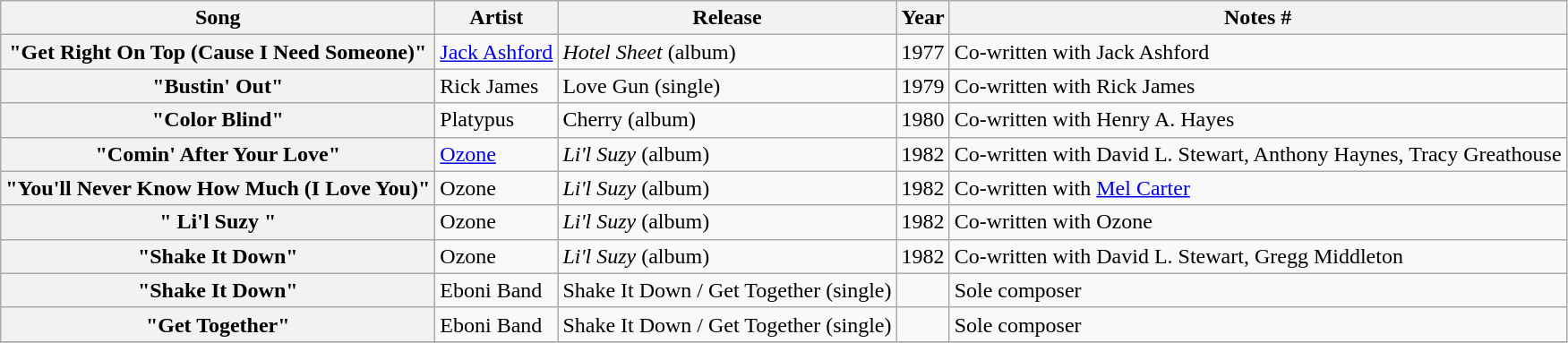<table class="wikitable plainrowheaders sortable">
<tr>
<th scope="col">Song</th>
<th scope="col">Artist</th>
<th scope="col">Release</th>
<th scope="col">Year</th>
<th scope="col" class="unsortable">Notes #</th>
</tr>
<tr>
<th scope="row">"Get Right On Top (Cause I Need Someone)"</th>
<td><a href='#'>Jack Ashford</a></td>
<td><em>Hotel Sheet</em> (album)</td>
<td>1977</td>
<td>Co-written with Jack Ashford</td>
</tr>
<tr>
<th scope="row">"Bustin' Out"</th>
<td>Rick James</td>
<td>Love Gun (single)</td>
<td>1979</td>
<td>Co-written with Rick James</td>
</tr>
<tr>
<th scope="row">"Color Blind"</th>
<td>Platypus</td>
<td>Cherry (album)</td>
<td>1980</td>
<td>Co-written with Henry A. Hayes</td>
</tr>
<tr>
<th scope="row">"Comin' After Your Love"</th>
<td><a href='#'>Ozone</a></td>
<td><em>Li'l Suzy</em> (album)</td>
<td>1982</td>
<td>Co-written with David L. Stewart, Anthony Haynes, Tracy Greathouse</td>
</tr>
<tr>
<th scope="row">"You'll Never Know How Much (I Love You)"</th>
<td>Ozone</td>
<td><em>Li'l Suzy</em> (album)</td>
<td>1982</td>
<td>Co-written with <a href='#'>Mel Carter</a></td>
</tr>
<tr>
<th scope="row">" Li'l Suzy "</th>
<td>Ozone</td>
<td><em>Li'l Suzy</em> (album)</td>
<td>1982</td>
<td>Co-written with Ozone</td>
</tr>
<tr>
<th scope="row">"Shake It Down"</th>
<td>Ozone</td>
<td><em>Li'l Suzy</em> (album)</td>
<td>1982</td>
<td>Co-written with David L. Stewart, Gregg Middleton</td>
</tr>
<tr>
<th scope="row">"Shake It Down"</th>
<td>Eboni Band</td>
<td>Shake It Down / Get Together (single)</td>
<td></td>
<td>Sole composer</td>
</tr>
<tr>
<th scope="row">"Get Together"</th>
<td>Eboni Band</td>
<td>Shake It Down / Get Together (single)</td>
<td></td>
<td>Sole composer</td>
</tr>
<tr>
</tr>
</table>
